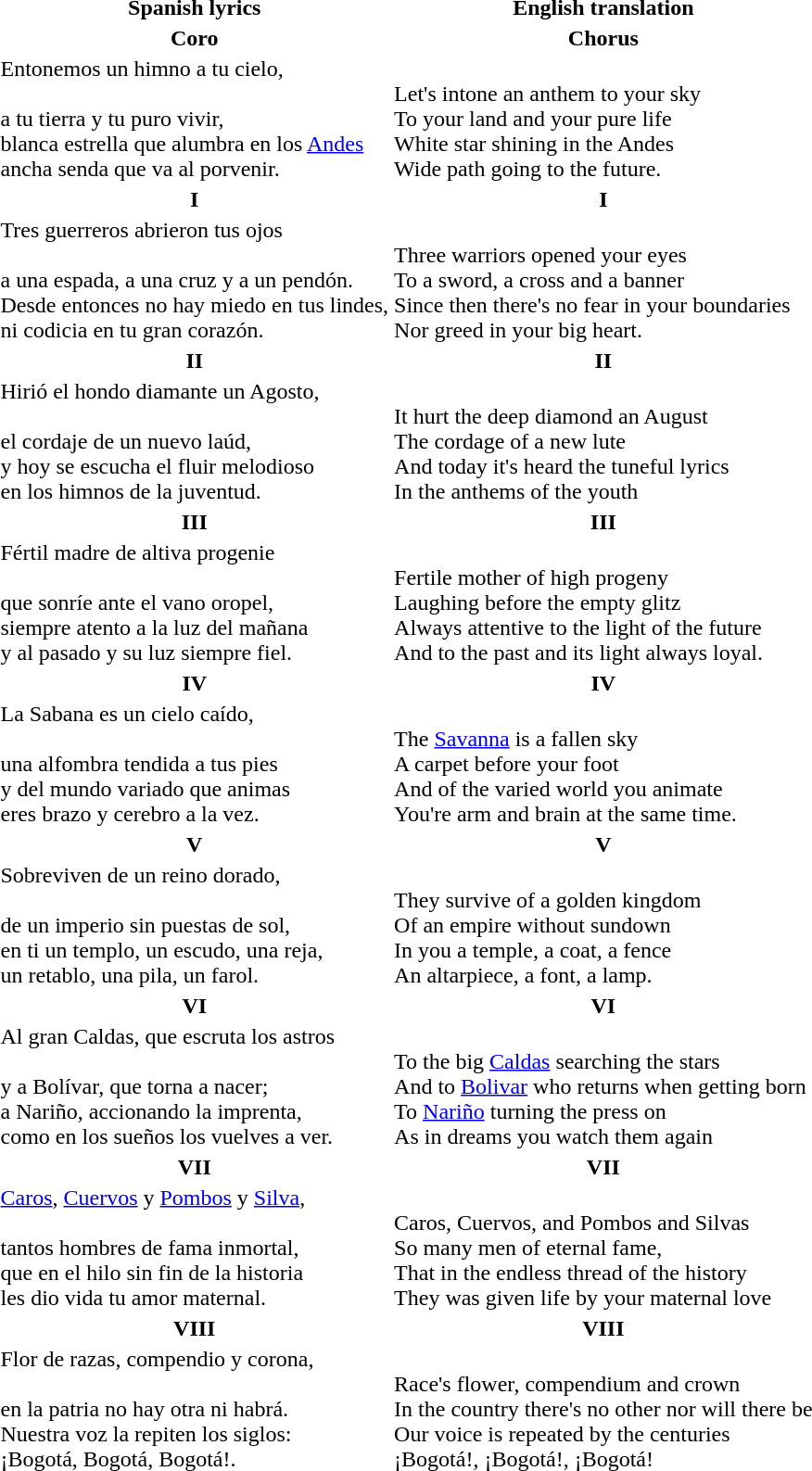<table>
<tr>
<th>Spanish lyrics</th>
<th>English translation</th>
</tr>
<tr>
<th>Coro</th>
<th>Chorus</th>
</tr>
<tr>
<td>Entonemos un himno a tu cielo,<br><br>a tu tierra y tu puro vivir,<br>
blanca estrella que alumbra en los <a href='#'>Andes</a><br>
ancha senda que va al porvenir.<br></td>
<td><br>Let's intone an anthem to your sky<br>
To your land and your pure life<br>
White star shining in the Andes<br>
Wide path going to the future.</td>
</tr>
<tr>
<th>I</th>
<th>I</th>
</tr>
<tr>
<td>Tres guerreros abrieron tus ojos<br><br>a una espada, a una cruz y a un pendón.<br>
Desde entonces no hay miedo en tus lindes,<br>
ni codicia en tu gran corazón.<br></td>
<td><br>Three warriors opened your eyes<br>
To a sword, a cross and a banner<br>
Since then there's no fear in your boundaries<br>
Nor greed in your big heart.</td>
</tr>
<tr>
<th>II</th>
<th>II</th>
</tr>
<tr>
<td>Hirió el hondo diamante un Agosto,<br><br>el cordaje de un nuevo laúd,<br>
y hoy se escucha el fluir melodioso<br>
en los himnos de la juventud.<br></td>
<td><br>It hurt the deep diamond an August<br>
The cordage of a new lute<br>
And today it's heard the tuneful lyrics<br>
In the anthems of the youth</td>
</tr>
<tr>
<th>III</th>
<th>III</th>
</tr>
<tr>
<td>Fértil madre de altiva progenie<br><br>que sonríe ante el vano oropel,<br>
siempre atento a la luz del mañana<br>
y al pasado y su luz siempre fiel.<br></td>
<td><br>Fertile mother of high progeny<br>
Laughing before the empty glitz<br>
Always attentive to the light of the future<br>
And to the past and its light always loyal.</td>
</tr>
<tr>
<th>IV</th>
<th>IV</th>
</tr>
<tr>
<td>La Sabana es un cielo caído,<br><br>una alfombra tendida a tus pies<br>
y del mundo variado que animas<br>
eres brazo y cerebro a la vez.<br></td>
<td><br>The <a href='#'>Savanna</a> is a fallen sky<br>
A carpet before your foot<br>
And of the varied world you animate<br>
You're arm and brain at the same time.<br></td>
</tr>
<tr>
<th>V</th>
<th>V</th>
</tr>
<tr>
<td>Sobreviven de un reino dorado,<br><br>de un imperio sin puestas de sol,<br>
en ti un templo, un escudo, una reja,<br>
un retablo, una pila, un farol.<br></td>
<td><br>They survive of a golden kingdom<br>
Of an empire without sundown<br>
In you a temple, a coat, a fence<br>
An altarpiece, a font, a lamp.</td>
</tr>
<tr>
<th>VI</th>
<th>VI</th>
</tr>
<tr>
<td>Al gran Caldas, que escruta los astros<br><br>y a Bolívar, que torna a nacer;<br>
a Nariño, accionando la imprenta,<br>
como en los sueños los vuelves a ver.<br></td>
<td><br>To the big <a href='#'>Caldas</a> searching the stars<br>
And to <a href='#'>Bolivar</a> who returns when getting born<br>
To <a href='#'>Nariño</a> turning the press on<br>
As in dreams you watch them again<br></td>
</tr>
<tr>
<th>VII</th>
<th>VII</th>
</tr>
<tr>
<td><a href='#'>Caros</a>, <a href='#'>Cuervos</a> y <a href='#'>Pombos</a> y <a href='#'>Silva</a>,<br><br>tantos hombres de fama inmortal,<br>
que en el hilo sin fin de la historia<br>
les dio vida tu amor maternal.<br></td>
<td><br>Caros, Cuervos, and Pombos and Silvas<br>
So many men of eternal fame,<br>
That in the endless thread of the history<br>
They was given life by your maternal love</td>
</tr>
<tr>
<th>VIII</th>
<th>VIII</th>
</tr>
<tr>
<td>Flor de razas, compendio y corona,<br><br>en la patria no hay otra ni habrá.<br>
Nuestra voz la repiten los siglos:<br>
¡Bogotá, Bogotá, Bogotá!.<br></td>
<td><br>Race's flower, compendium and crown<br>
In the country there's no other nor will there be<br>
Our voice is repeated by the centuries<br>
¡Bogotá!, ¡Bogotá!, ¡Bogotá!<br></td>
</tr>
</table>
